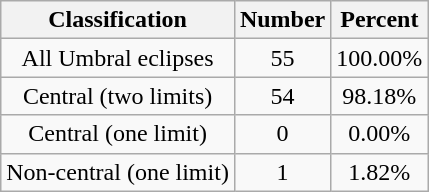<table class="wikitable sortable">
<tr align=center>
<th>Classification</th>
<th>Number</th>
<th>Percent</th>
</tr>
<tr align=center>
<td>All Umbral eclipses</td>
<td>55</td>
<td>100.00%</td>
</tr>
<tr align=center>
<td>Central (two limits)</td>
<td>54</td>
<td>98.18%</td>
</tr>
<tr align=center>
<td>Central (one limit)</td>
<td>0</td>
<td>0.00%</td>
</tr>
<tr align=center>
<td>Non-central (one limit)</td>
<td>1</td>
<td>1.82%</td>
</tr>
</table>
